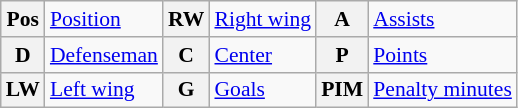<table class="wikitable" style="font-size:90%;">
<tr>
<th>Pos</th>
<td><a href='#'>Position</a></td>
<th>RW</th>
<td><a href='#'>Right wing</a></td>
<th>A</th>
<td><a href='#'>Assists</a></td>
</tr>
<tr>
<th>D</th>
<td><a href='#'>Defenseman</a></td>
<th>C</th>
<td><a href='#'>Center</a></td>
<th>P</th>
<td><a href='#'>Points</a></td>
</tr>
<tr>
<th>LW</th>
<td><a href='#'>Left wing</a></td>
<th>G</th>
<td><a href='#'>Goals</a></td>
<th>PIM</th>
<td><a href='#'>Penalty minutes</a></td>
</tr>
</table>
